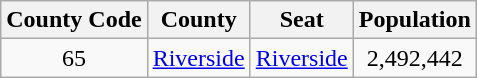<table class="wikitable sortable" style="text-align:center;">
<tr>
<th> County Code</th>
<th>County</th>
<th>Seat</th>
<th>Population</th>
</tr>
<tr>
<td>65</td>
<td><a href='#'>Riverside</a></td>
<td><a href='#'>Riverside</a></td>
<td>2,492,442</td>
</tr>
</table>
